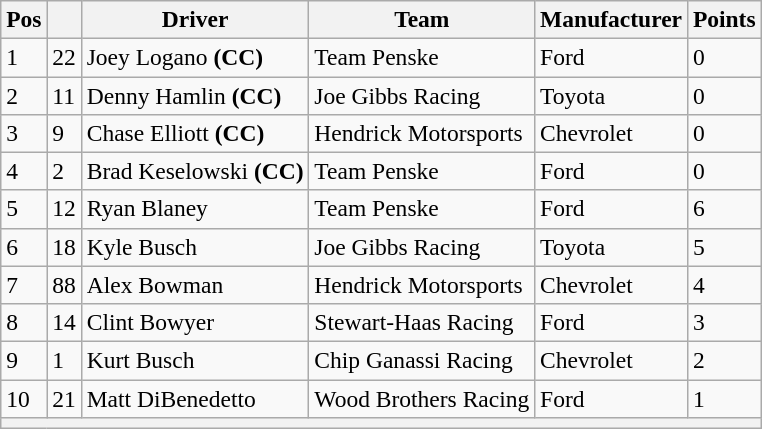<table class="wikitable" style="font-size:98%">
<tr>
<th>Pos</th>
<th></th>
<th>Driver</th>
<th>Team</th>
<th>Manufacturer</th>
<th>Points</th>
</tr>
<tr>
<td>1</td>
<td>22</td>
<td>Joey Logano <strong>(CC)</strong></td>
<td>Team Penske</td>
<td>Ford</td>
<td>0</td>
</tr>
<tr>
<td>2</td>
<td>11</td>
<td>Denny Hamlin <strong>(CC)</strong></td>
<td>Joe Gibbs Racing</td>
<td>Toyota</td>
<td>0</td>
</tr>
<tr>
<td>3</td>
<td>9</td>
<td>Chase Elliott <strong>(CC)</strong></td>
<td>Hendrick Motorsports</td>
<td>Chevrolet</td>
<td>0</td>
</tr>
<tr>
<td>4</td>
<td>2</td>
<td>Brad Keselowski <strong>(CC)</strong></td>
<td>Team Penske</td>
<td>Ford</td>
<td>0</td>
</tr>
<tr>
<td>5</td>
<td>12</td>
<td>Ryan Blaney</td>
<td>Team Penske</td>
<td>Ford</td>
<td>6</td>
</tr>
<tr>
<td>6</td>
<td>18</td>
<td>Kyle Busch</td>
<td>Joe Gibbs Racing</td>
<td>Toyota</td>
<td>5</td>
</tr>
<tr>
<td>7</td>
<td>88</td>
<td>Alex Bowman</td>
<td>Hendrick Motorsports</td>
<td>Chevrolet</td>
<td>4</td>
</tr>
<tr>
<td>8</td>
<td>14</td>
<td>Clint Bowyer</td>
<td>Stewart-Haas Racing</td>
<td>Ford</td>
<td>3</td>
</tr>
<tr>
<td>9</td>
<td>1</td>
<td>Kurt Busch</td>
<td>Chip Ganassi Racing</td>
<td>Chevrolet</td>
<td>2</td>
</tr>
<tr>
<td>10</td>
<td>21</td>
<td>Matt DiBenedetto</td>
<td>Wood Brothers Racing</td>
<td>Ford</td>
<td>1</td>
</tr>
<tr>
<th colspan="6"></th>
</tr>
</table>
